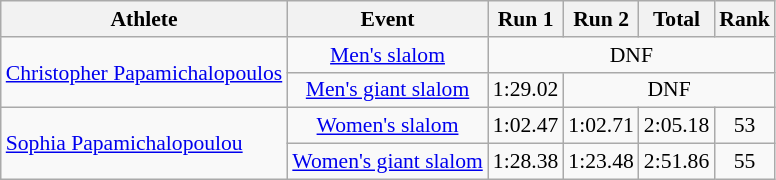<table class="wikitable" style="font-size:90%">
<tr>
<th>Athlete</th>
<th>Event</th>
<th>Run 1</th>
<th>Run 2</th>
<th>Total</th>
<th>Rank</th>
</tr>
<tr>
<td rowspan=2><a href='#'>Christopher Papamichalopoulos</a></td>
<td align="center"><a href='#'>Men's slalom</a></td>
<td align=center colspan=4>DNF</td>
</tr>
<tr>
<td align="center"><a href='#'>Men's giant slalom</a></td>
<td align="center">1:29.02</td>
<td align=center colspan=3>DNF</td>
</tr>
<tr>
<td rowspan=2><a href='#'>Sophia Papamichalopoulou</a></td>
<td align="center"><a href='#'>Women's slalom</a></td>
<td align="center">1:02.47</td>
<td align="center">1:02.71</td>
<td align="center">2:05.18</td>
<td align="center">53</td>
</tr>
<tr>
<td align="center"><a href='#'>Women's giant slalom</a></td>
<td align="center">1:28.38</td>
<td align="center">1:23.48</td>
<td align="center">2:51.86</td>
<td align="center">55</td>
</tr>
</table>
